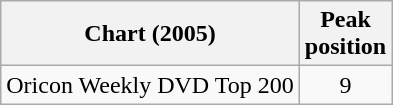<table class="wikitable">
<tr>
<th>Chart (2005)</th>
<th>Peak<br>position</th>
</tr>
<tr>
<td>Oricon Weekly DVD Top 200</td>
<td align="center">9</td>
</tr>
</table>
